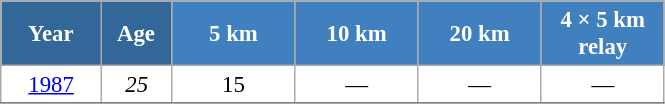<table class="wikitable" style="font-size:95%; text-align:center; border:grey solid 1px; border-collapse:collapse; background:#ffffff;">
<tr>
<th style="background-color:#369; color:white; width:60px;"> Year </th>
<th style="background-color:#369; color:white; width:40px;"> Age </th>
<th style="background-color:#4180be; color:white; width:75px;"> 5 km </th>
<th style="background-color:#4180be; color:white; width:75px;"> 10 km </th>
<th style="background-color:#4180be; color:white; width:75px;"> 20 km </th>
<th style="background-color:#4180be; color:white; width:75px;"> 4 × 5 km <br> relay </th>
</tr>
<tr>
<td><a href='#'>1987</a></td>
<td><em>25</em></td>
<td>15</td>
<td>—</td>
<td>—</td>
<td>—</td>
</tr>
<tr>
</tr>
</table>
